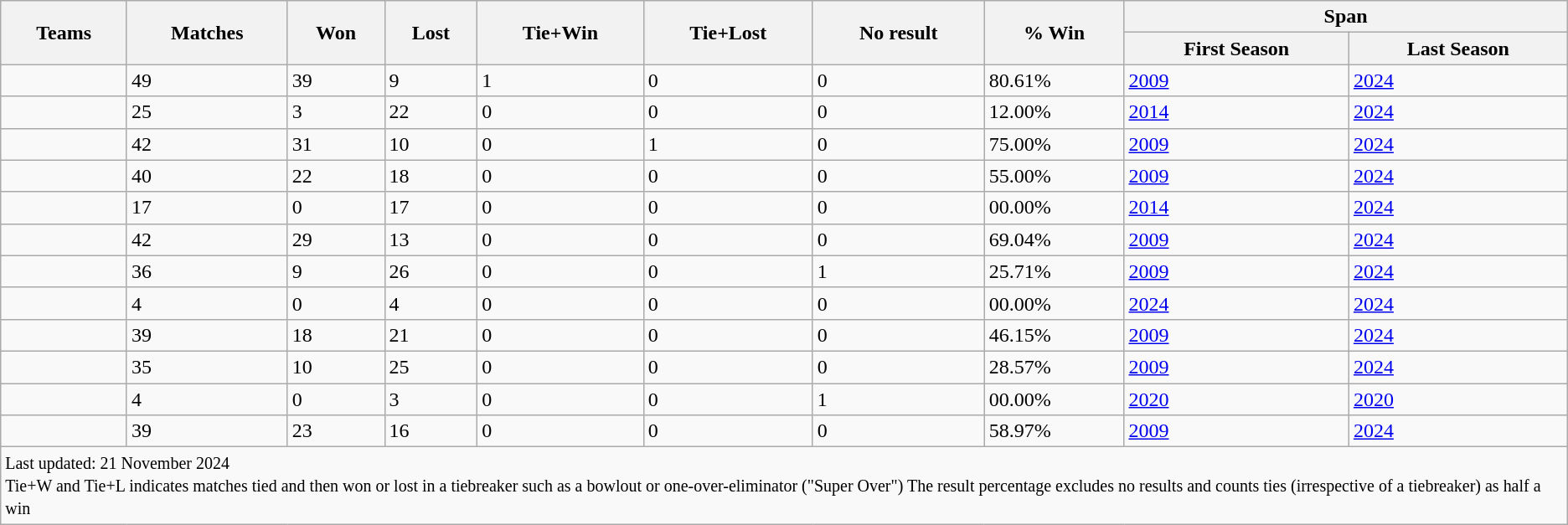<table class="wikitable sortable">
<tr>
<th rowspan="2">Teams</th>
<th rowspan="2">Matches</th>
<th rowspan="2">Won</th>
<th rowspan="2">Lost</th>
<th rowspan="2">Tie+Win</th>
<th rowspan="2">Tie+Lost</th>
<th rowspan="2">No result</th>
<th rowspan="2">% Win</th>
<th colspan="2">Span</th>
</tr>
<tr>
<th>First Season</th>
<th>Last Season</th>
</tr>
<tr>
<td style="text-align:left;"></td>
<td>49</td>
<td>39</td>
<td>9</td>
<td>1</td>
<td>0</td>
<td>0</td>
<td>80.61%</td>
<td><a href='#'>2009</a></td>
<td><a href='#'>2024</a></td>
</tr>
<tr>
<td style="text-align:left;"></td>
<td>25</td>
<td>3</td>
<td>22</td>
<td>0</td>
<td>0</td>
<td>0</td>
<td>12.00%</td>
<td><a href='#'>2014</a></td>
<td><a href='#'>2024</a></td>
</tr>
<tr>
<td style="text-align:left;"></td>
<td>42</td>
<td>31</td>
<td>10</td>
<td>0</td>
<td>1</td>
<td>0</td>
<td>75.00%</td>
<td><a href='#'>2009</a></td>
<td><a href='#'>2024</a></td>
</tr>
<tr>
<td style="text-align:left;"></td>
<td>40</td>
<td>22</td>
<td>18</td>
<td>0</td>
<td>0</td>
<td>0</td>
<td>55.00%</td>
<td><a href='#'>2009</a></td>
<td><a href='#'>2024</a></td>
</tr>
<tr>
<td style="text-align:left;"></td>
<td>17</td>
<td>0</td>
<td>17</td>
<td>0</td>
<td>0</td>
<td>0</td>
<td>00.00%</td>
<td><a href='#'>2014</a></td>
<td><a href='#'>2024</a></td>
</tr>
<tr>
<td style="text-align:left;"></td>
<td>42</td>
<td>29</td>
<td>13</td>
<td>0</td>
<td>0</td>
<td>0</td>
<td>69.04%</td>
<td><a href='#'>2009</a></td>
<td><a href='#'>2024</a></td>
</tr>
<tr>
<td style="text-align:left;"></td>
<td>36</td>
<td>9</td>
<td>26</td>
<td>0</td>
<td>0</td>
<td>1</td>
<td>25.71%</td>
<td><a href='#'>2009</a></td>
<td><a href='#'>2024</a></td>
</tr>
<tr>
<td style="text-align:left;"></td>
<td>4</td>
<td>0</td>
<td>4</td>
<td>0</td>
<td>0</td>
<td>0</td>
<td>00.00%</td>
<td><a href='#'>2024</a></td>
<td><a href='#'>2024</a></td>
</tr>
<tr>
<td style="text-align:left;"></td>
<td>39</td>
<td>18</td>
<td>21</td>
<td>0</td>
<td>0</td>
<td>0</td>
<td>46.15%</td>
<td><a href='#'>2009</a></td>
<td><a href='#'>2024</a></td>
</tr>
<tr>
<td style="text-align:left;"></td>
<td>35</td>
<td>10</td>
<td>25</td>
<td>0</td>
<td>0</td>
<td>0</td>
<td>28.57%</td>
<td><a href='#'>2009</a></td>
<td><a href='#'>2024</a></td>
</tr>
<tr>
<td style="text-align:left;"></td>
<td>4</td>
<td>0</td>
<td>3</td>
<td>0</td>
<td>0</td>
<td>1</td>
<td>00.00%</td>
<td><a href='#'>2020</a></td>
<td><a href='#'>2020</a></td>
</tr>
<tr>
<td style="text-align:left;"></td>
<td>39</td>
<td>23</td>
<td>16</td>
<td>0</td>
<td>0</td>
<td>0</td>
<td>58.97%</td>
<td><a href='#'>2009</a></td>
<td><a href='#'>2024</a></td>
</tr>
<tr class="sortbottom">
<td colspan="10"><small>Last updated: 21 November 2024</small><br><small>Tie+W and Tie+L indicates matches tied and then won or lost in a tiebreaker such as a bowlout or one-over-eliminator ("Super Over")
The result percentage excludes no results and counts ties (irrespective of a tiebreaker) as half a win</small></td>
</tr>
</table>
